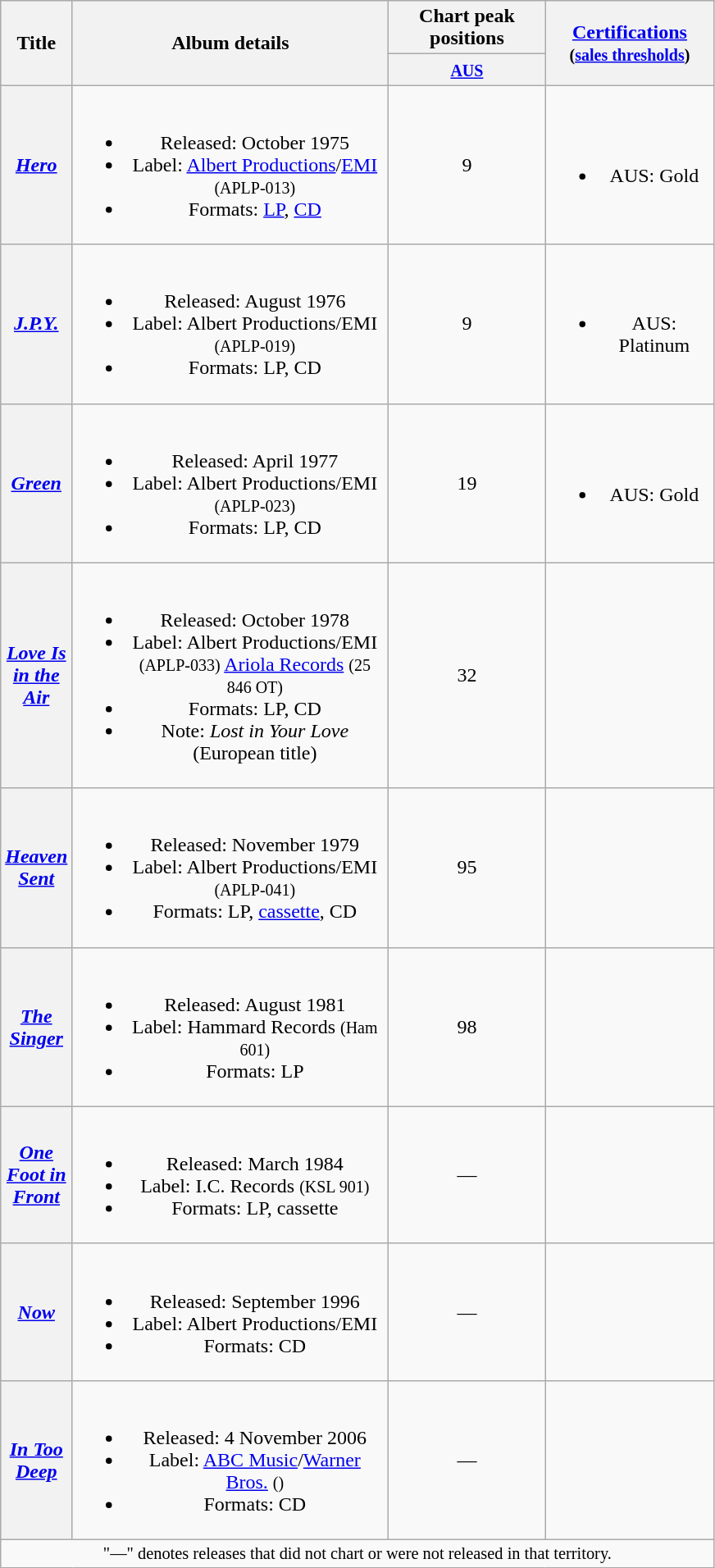<table class="wikitable plainrowheaders" style="text-align:center;" border="1">
<tr>
<th rowspan="2" style="width:35px;">Title</th>
<th style="width:250px;" rowspan="2">Album details</th>
<th style="width:120px;" colspan="1">Chart peak positions</th>
<th rowspan="2" style="width:130px;"><a href='#'>Certifications</a><br><small>(<a href='#'>sales thresholds</a>)</small></th>
</tr>
<tr>
<th style="width:30px;"><small><a href='#'>AUS</a><br></small></th>
</tr>
<tr>
<th scope="row"><em><a href='#'>Hero</a></em></th>
<td><br><ul><li>Released: October 1975</li><li>Label: <a href='#'>Albert Productions</a>/<a href='#'>EMI</a> <small>(APLP-013)</small></li><li>Formats: <a href='#'>LP</a>, <a href='#'>CD</a></li></ul></td>
<td style="text-align:center;">9</td>
<td><br><ul><li>AUS: Gold</li></ul></td>
</tr>
<tr>
<th scope="row"><em><a href='#'>J.P.Y.</a></em></th>
<td><br><ul><li>Released: August 1976</li><li>Label: Albert Productions/EMI <small>(APLP-019)</small></li><li>Formats: LP, CD</li></ul></td>
<td style="text-align:center;">9</td>
<td><br><ul><li>AUS: Platinum</li></ul></td>
</tr>
<tr>
<th scope="row"><em><a href='#'>Green</a></em></th>
<td><br><ul><li>Released: April 1977</li><li>Label: Albert Productions/EMI <small>(APLP-023)</small></li><li>Formats: LP, CD</li></ul></td>
<td style="text-align:center;">19</td>
<td><br><ul><li>AUS: Gold</li></ul></td>
</tr>
<tr>
<th scope="row"><em><a href='#'>Love Is in the Air</a></em></th>
<td><br><ul><li>Released: October 1978</li><li>Label: Albert Productions/EMI <small>(APLP-033)</small> <a href='#'>Ariola Records</a> <small>(25 846 OT)</small></li><li>Formats: LP, CD</li><li>Note: <em>Lost in Your Love</em> (European title)</li></ul></td>
<td style="text-align:center;">32</td>
<td></td>
</tr>
<tr>
<th scope="row"><em><a href='#'>Heaven Sent</a></em></th>
<td><br><ul><li>Released: November 1979</li><li>Label: Albert Productions/EMI <small>(APLP-041)</small></li><li>Formats: LP, <a href='#'>cassette</a>, CD</li></ul></td>
<td style="text-align:center;">95</td>
<td></td>
</tr>
<tr>
<th scope="row"><em><a href='#'>The Singer</a></em></th>
<td><br><ul><li>Released: August 1981</li><li>Label: Hammard Records <small>(Ham 601)</small></li><li>Formats: LP</li></ul></td>
<td style="text-align:center;">98</td>
<td></td>
</tr>
<tr>
<th scope="row"><em><a href='#'>One Foot in Front</a></em></th>
<td><br><ul><li>Released: March 1984</li><li>Label: I.C. Records <small>(KSL 901)</small></li><li>Formats: LP, cassette</li></ul></td>
<td style="text-align:center;">—</td>
<td></td>
</tr>
<tr>
<th scope="row"><em><a href='#'>Now</a></em></th>
<td><br><ul><li>Released: September 1996</li><li>Label: Albert Productions/EMI <small></small></li><li>Formats: CD</li></ul></td>
<td style="text-align:center;">—</td>
<td></td>
</tr>
<tr>
<th scope="row"><em><a href='#'>In Too Deep</a></em></th>
<td><br><ul><li>Released: 4 November 2006</li><li>Label: <a href='#'>ABC Music</a>/<a href='#'>Warner Bros.</a> <small>()</small></li><li>Formats: CD</li></ul></td>
<td style="text-align:center;">—</td>
<td></td>
</tr>
<tr>
<td colspan="11" style="text-align:center; font-size:85%;">"—" denotes releases that did not chart or were not released in that territory.</td>
</tr>
</table>
